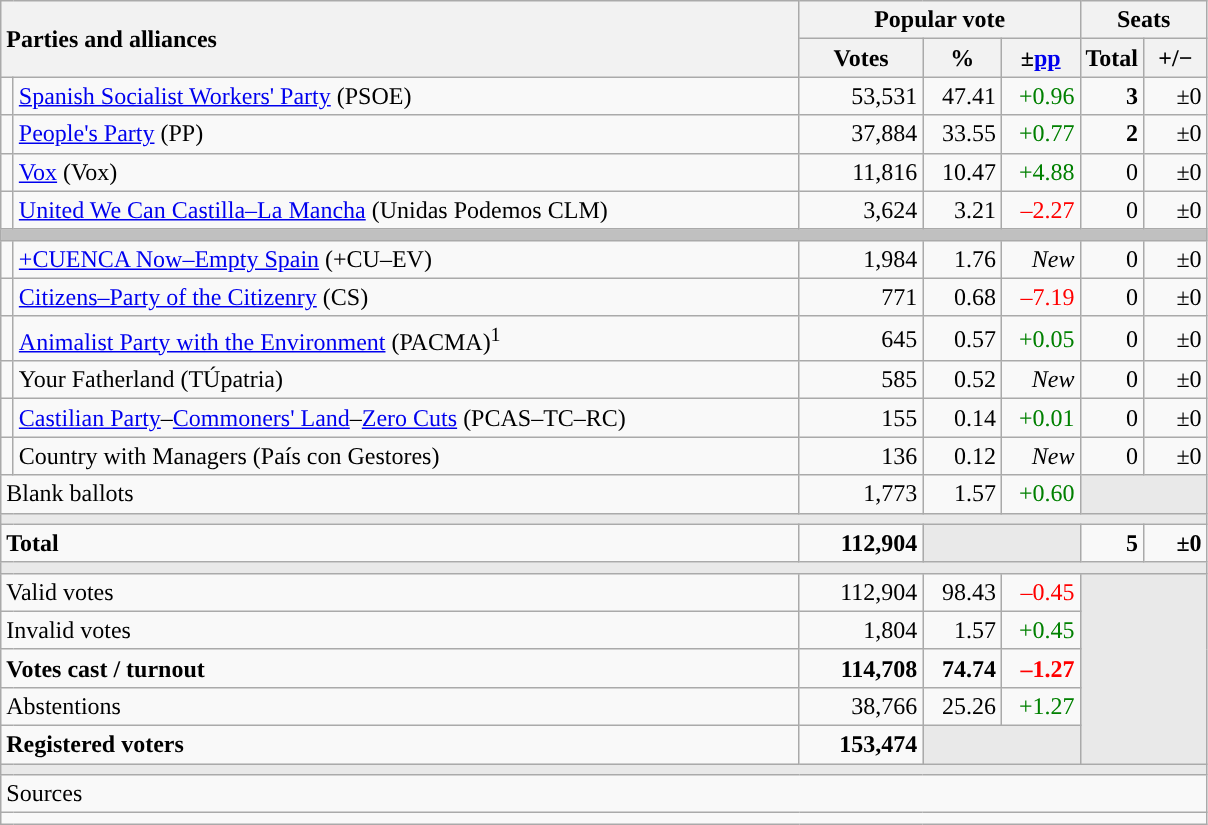<table class="wikitable" style="text-align:right;">
<tr>
<th style="text-align:left;" rowspan="2" colspan="2" width="525">Parties and alliances</th>
<th colspan="3">Popular vote</th>
<th colspan="2">Seats</th>
</tr>
<tr>
<th width="75">Votes</th>
<th width="45">%</th>
<th width="45">±<a href='#'>pp</a></th>
<th width="35">Total</th>
<th width="35">+/−</th>
</tr>
<tr>
<td width="1" style="color:inherit;background:"></td>
<td align="left"><a href='#'>Spanish Socialist Workers' Party</a> (PSOE)</td>
<td>53,531</td>
<td>47.41</td>
<td style="color:green;">+0.96</td>
<td><strong>3</strong></td>
<td>±0</td>
</tr>
<tr>
<td style="color:inherit;background:"></td>
<td align="left"><a href='#'>People's Party</a> (PP)</td>
<td>37,884</td>
<td>33.55</td>
<td style="color:green;">+0.77</td>
<td><strong>2</strong></td>
<td>±0</td>
</tr>
<tr>
<td style="color:inherit;background:"></td>
<td align="left"><a href='#'>Vox</a> (Vox)</td>
<td>11,816</td>
<td>10.47</td>
<td style="color:green;">+4.88</td>
<td>0</td>
<td>±0</td>
</tr>
<tr>
<td style="color:inherit;background:"></td>
<td align="left"><a href='#'>United We Can Castilla–La Mancha</a> (Unidas Podemos CLM)</td>
<td>3,624</td>
<td>3.21</td>
<td style="color:red;">–2.27</td>
<td>0</td>
<td>±0</td>
</tr>
<tr>
<td colspan="7" bgcolor="#C0C0C0"></td>
</tr>
<tr>
<td style="color:inherit;background:"></td>
<td align="left"><a href='#'>+CUENCA Now–Empty Spain</a> (+CU–EV)</td>
<td>1,984</td>
<td>1.76</td>
<td><em>New</em></td>
<td>0</td>
<td>±0</td>
</tr>
<tr>
<td style="color:inherit;background:"></td>
<td align="left"><a href='#'>Citizens–Party of the Citizenry</a> (CS)</td>
<td>771</td>
<td>0.68</td>
<td style="color:red;">–7.19</td>
<td>0</td>
<td>±0</td>
</tr>
<tr>
<td style="color:inherit;background:"></td>
<td align="left"><a href='#'>Animalist Party with the Environment</a> (PACMA)<sup>1</sup></td>
<td>645</td>
<td>0.57</td>
<td style="color:green;">+0.05</td>
<td>0</td>
<td>±0</td>
</tr>
<tr>
<td style="color:inherit;background:"></td>
<td align="left">Your Fatherland (TÚpatria)</td>
<td>585</td>
<td>0.52</td>
<td><em>New</em></td>
<td>0</td>
<td>±0</td>
</tr>
<tr>
<td style="color:inherit;background:"></td>
<td align="left"><a href='#'>Castilian Party</a>–<a href='#'>Commoners' Land</a>–<a href='#'>Zero Cuts</a> (PCAS–TC–RC)</td>
<td>155</td>
<td>0.14</td>
<td style="color:green;">+0.01</td>
<td>0</td>
<td>±0</td>
</tr>
<tr>
<td style="color:inherit;background:"></td>
<td align="left">Country with Managers (País con Gestores)</td>
<td>136</td>
<td>0.12</td>
<td><em>New</em></td>
<td>0</td>
<td>±0</td>
</tr>
<tr>
<td align="left" colspan="2">Blank ballots</td>
<td>1,773</td>
<td>1.57</td>
<td style="color:green;">+0.60</td>
<td bgcolor="#E9E9E9" colspan="2"></td>
</tr>
<tr>
<td colspan="7" bgcolor="#E9E9E9"></td>
</tr>
<tr style="font-weight:bold;">
<td align="left" colspan="2">Total</td>
<td>112,904</td>
<td bgcolor="#E9E9E9" colspan="2"></td>
<td>5</td>
<td>±0</td>
</tr>
<tr>
<td colspan="7" bgcolor="#E9E9E9"></td>
</tr>
<tr>
<td align="left" colspan="2">Valid votes</td>
<td>112,904</td>
<td>98.43</td>
<td style="color:red;">–0.45</td>
<td bgcolor="#E9E9E9" colspan="2" rowspan="5"></td>
</tr>
<tr>
<td align="left" colspan="2">Invalid votes</td>
<td>1,804</td>
<td>1.57</td>
<td style="color:green;">+0.45</td>
</tr>
<tr style="font-weight:bold;">
<td align="left" colspan="2">Votes cast / turnout</td>
<td>114,708</td>
<td>74.74</td>
<td style="color:red;">–1.27</td>
</tr>
<tr>
<td align="left" colspan="2">Abstentions</td>
<td>38,766</td>
<td>25.26</td>
<td style="color:green;">+1.27</td>
</tr>
<tr style="font-weight:bold;">
<td align="left" colspan="2">Registered voters</td>
<td>153,474</td>
<td bgcolor="#E9E9E9" colspan="2"></td>
</tr>
<tr>
<td colspan="7" bgcolor="#E9E9E9"></td>
</tr>
<tr>
<td align="left" colspan="7">Sources</td>
</tr>
<tr>
<td colspan="7" style="text-align:left; max-width:790px;"></td>
</tr>
</table>
